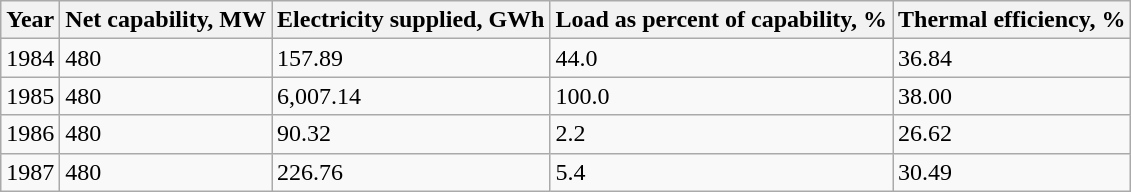<table class="wikitable">
<tr>
<th>Year</th>
<th>Net  capability, MW</th>
<th>Electricity  supplied, GWh</th>
<th>Load  as percent of capability, %</th>
<th>Thermal  efficiency, %</th>
</tr>
<tr>
<td>1984</td>
<td>480</td>
<td>157.89</td>
<td>44.0</td>
<td>36.84</td>
</tr>
<tr>
<td>1985</td>
<td>480</td>
<td>6,007.14</td>
<td>100.0</td>
<td>38.00</td>
</tr>
<tr>
<td>1986</td>
<td>480</td>
<td>90.32</td>
<td>2.2</td>
<td>26.62</td>
</tr>
<tr>
<td>1987</td>
<td>480</td>
<td>226.76</td>
<td>5.4</td>
<td>30.49</td>
</tr>
</table>
